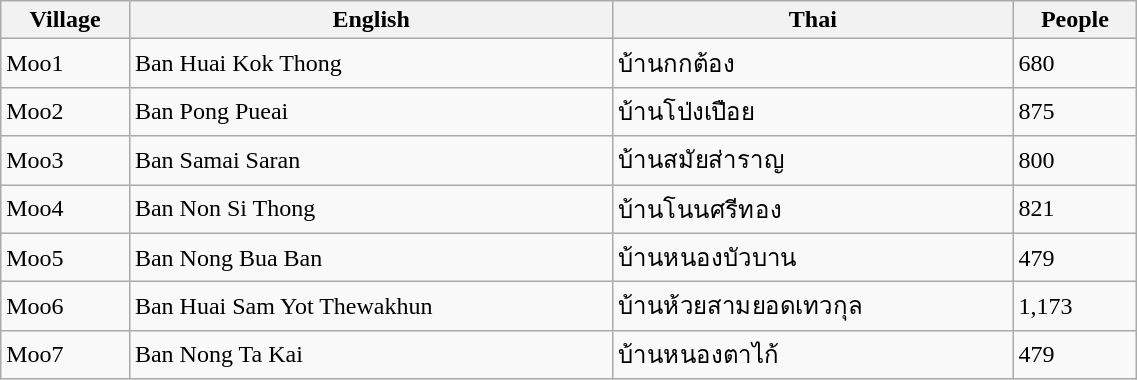<table class="wikitable" style="width:60%;">
<tr>
<th>Village</th>
<th>English</th>
<th>Thai</th>
<th>People</th>
</tr>
<tr>
<td>Moo1</td>
<td>Ban Huai Kok Thong</td>
<td>บ้านกกต้อง</td>
<td>680</td>
</tr>
<tr>
<td>Moo2</td>
<td>Ban Pong Pueai</td>
<td>บ้านโป่งเปือย</td>
<td>875</td>
</tr>
<tr>
<td>Moo3</td>
<td>Ban Samai Saran</td>
<td>บ้านสมัยส่าราญ</td>
<td>800</td>
</tr>
<tr>
<td>Moo4</td>
<td>Ban Non Si Thong</td>
<td>บ้านโนนศรีทอง</td>
<td>821</td>
</tr>
<tr>
<td>Moo5</td>
<td>Ban Nong Bua Ban</td>
<td>บ้านหนองบัวบาน</td>
<td>479</td>
</tr>
<tr>
<td>Moo6</td>
<td>Ban Huai Sam Yot Thewakhun</td>
<td>บ้านห้วยสามยอดเทวกุล</td>
<td>1,173</td>
</tr>
<tr>
<td>Moo7</td>
<td>Ban Nong Ta Kai</td>
<td>บ้านหนองตาไก้</td>
<td>479</td>
</tr>
</table>
